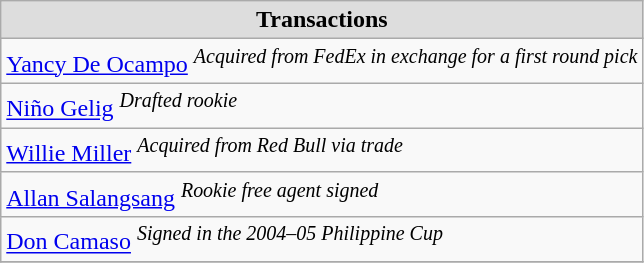<table class="wikitable">
<tr>
<th style="background:#dddddd;">Transactions</th>
</tr>
<tr>
<td><a href='#'>Yancy De Ocampo</a> <sup><em>Acquired from FedEx in exchange for a first round pick</em></sup> </td>
</tr>
<tr>
<td><a href='#'>Niño Gelig</a> <sup><em>Drafted rookie</em></sup></td>
</tr>
<tr>
<td><a href='#'>Willie Miller</a> <sup><em>Acquired from Red Bull via trade</em></sup></td>
</tr>
<tr>
<td><a href='#'>Allan Salangsang</a> <sup><em>Rookie free agent signed</em></sup></td>
</tr>
<tr>
<td><a href='#'>Don Camaso</a> <sup><em>Signed in the 2004–05 Philippine Cup</em></sup></td>
</tr>
<tr>
</tr>
</table>
